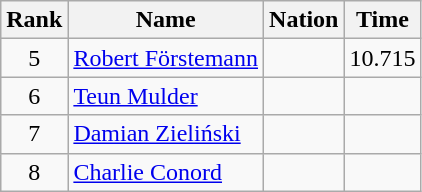<table class="wikitable sortable" style="text-align:center">
<tr>
<th>Rank</th>
<th>Name</th>
<th>Nation</th>
<th>Time</th>
</tr>
<tr>
<td>5</td>
<td align=left><a href='#'>Robert Förstemann</a></td>
<td align=left></td>
<td>10.715</td>
</tr>
<tr>
<td>6</td>
<td align=left><a href='#'>Teun Mulder</a></td>
<td align=left></td>
<td></td>
</tr>
<tr>
<td>7</td>
<td align=left><a href='#'>Damian Zieliński</a></td>
<td align=left></td>
<td></td>
</tr>
<tr>
<td>8</td>
<td align=left><a href='#'>Charlie Conord</a></td>
<td align=left></td>
<td></td>
</tr>
</table>
